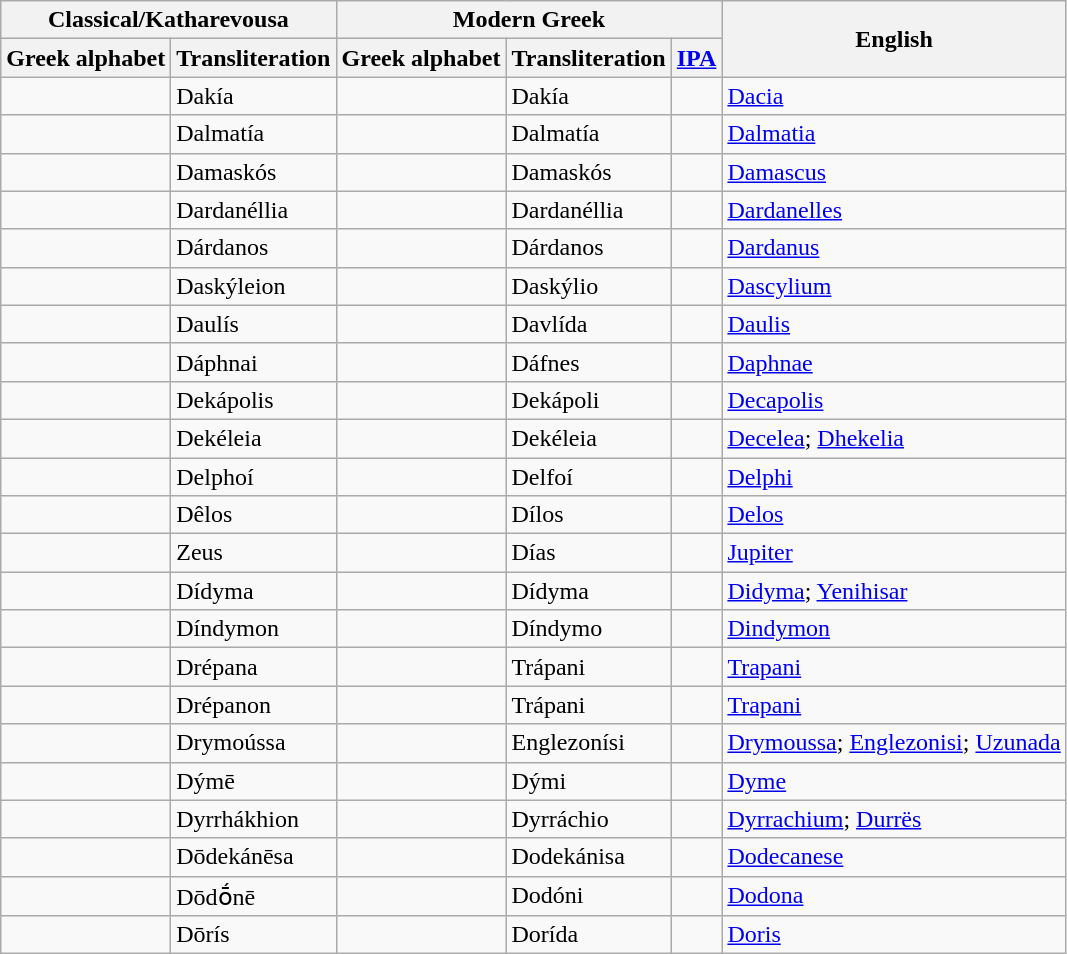<table class="wikitable">
<tr>
<th colspan="2">Classical/Katharevousa</th>
<th colspan="3">Modern Greek</th>
<th rowspan="2">English</th>
</tr>
<tr>
<th>Greek alphabet</th>
<th>Transliteration</th>
<th>Greek alphabet</th>
<th>Transliteration</th>
<th><a href='#'>IPA</a></th>
</tr>
<tr>
<td></td>
<td>Dakía</td>
<td></td>
<td>Dakía</td>
<td></td>
<td><a href='#'>Dacia</a></td>
</tr>
<tr>
<td></td>
<td>Dalmatía</td>
<td></td>
<td>Dalmatía</td>
<td></td>
<td><a href='#'>Dalmatia</a></td>
</tr>
<tr>
<td></td>
<td>Damaskós</td>
<td></td>
<td>Damaskós</td>
<td></td>
<td><a href='#'>Damascus</a></td>
</tr>
<tr>
<td></td>
<td>Dardanéllia</td>
<td></td>
<td>Dardanéllia</td>
<td></td>
<td><a href='#'>Dardanelles</a></td>
</tr>
<tr>
<td></td>
<td>Dárdanos</td>
<td></td>
<td>Dárdanos</td>
<td></td>
<td><a href='#'>Dardanus</a></td>
</tr>
<tr>
<td></td>
<td>Daskýleion</td>
<td></td>
<td>Daskýlio</td>
<td></td>
<td><a href='#'>Dascylium</a></td>
</tr>
<tr>
<td></td>
<td>Daulís</td>
<td></td>
<td>Davlída</td>
<td></td>
<td><a href='#'>Daulis</a></td>
</tr>
<tr>
<td></td>
<td>Dáphnai</td>
<td></td>
<td>Dáfnes</td>
<td></td>
<td><a href='#'>Daphnae</a></td>
</tr>
<tr>
<td></td>
<td>Dekápolis</td>
<td></td>
<td>Dekápoli</td>
<td></td>
<td><a href='#'>Decapolis</a></td>
</tr>
<tr>
<td></td>
<td>Dekéleia</td>
<td></td>
<td>Dekéleia</td>
<td></td>
<td><a href='#'>Decelea</a>; <a href='#'>Dhekelia</a></td>
</tr>
<tr>
<td></td>
<td>Delphoí</td>
<td></td>
<td>Delfoí</td>
<td></td>
<td><a href='#'>Delphi</a></td>
</tr>
<tr>
<td></td>
<td>Dêlos</td>
<td></td>
<td>Dílos</td>
<td></td>
<td><a href='#'>Delos</a></td>
</tr>
<tr>
<td></td>
<td>Zeus</td>
<td></td>
<td>Días</td>
<td></td>
<td><a href='#'>Jupiter</a></td>
</tr>
<tr>
<td></td>
<td>Dídyma</td>
<td></td>
<td>Dídyma</td>
<td></td>
<td><a href='#'>Didyma</a>; <a href='#'>Yenihisar</a></td>
</tr>
<tr>
<td></td>
<td>Díndymon</td>
<td></td>
<td>Díndymo</td>
<td></td>
<td><a href='#'>Dindymon</a></td>
</tr>
<tr>
<td></td>
<td>Drépana</td>
<td></td>
<td>Trápani</td>
<td></td>
<td><a href='#'>Trapani</a></td>
</tr>
<tr>
<td></td>
<td>Drépanon</td>
<td></td>
<td>Trápani</td>
<td></td>
<td><a href='#'>Trapani</a></td>
</tr>
<tr>
<td></td>
<td>Drymoússa</td>
<td></td>
<td>Englezonísi</td>
<td></td>
<td><a href='#'>Drymoussa</a>; <a href='#'>Englezonisi</a>; <a href='#'>Uzunada</a></td>
</tr>
<tr>
<td></td>
<td>Dýmē</td>
<td></td>
<td>Dými</td>
<td></td>
<td><a href='#'>Dyme</a></td>
</tr>
<tr>
<td></td>
<td>Dyrrhákhion</td>
<td></td>
<td>Dyrráchio</td>
<td></td>
<td><a href='#'>Dyrrachium</a>; <a href='#'>Durrës</a></td>
</tr>
<tr>
<td></td>
<td>Dōdekánēsa</td>
<td></td>
<td>Dodekánisa</td>
<td></td>
<td><a href='#'>Dodecanese</a></td>
</tr>
<tr>
<td></td>
<td>Dōdṓnē</td>
<td></td>
<td>Dodóni</td>
<td></td>
<td><a href='#'>Dodona</a></td>
</tr>
<tr>
<td></td>
<td>Dōrís</td>
<td></td>
<td>Dorída</td>
<td></td>
<td><a href='#'>Doris</a></td>
</tr>
</table>
